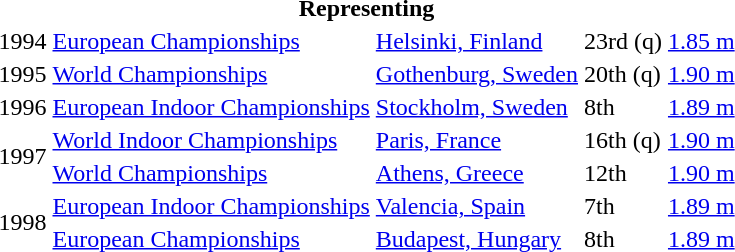<table>
<tr>
<th colspan="6">Representing </th>
</tr>
<tr>
<td>1994</td>
<td><a href='#'>European Championships</a></td>
<td><a href='#'>Helsinki, Finland</a></td>
<td>23rd (q)</td>
<td><a href='#'>1.85 m</a></td>
</tr>
<tr>
<td>1995</td>
<td><a href='#'>World Championships</a></td>
<td><a href='#'>Gothenburg, Sweden</a></td>
<td>20th (q)</td>
<td><a href='#'>1.90 m</a></td>
</tr>
<tr>
<td>1996</td>
<td><a href='#'>European Indoor Championships</a></td>
<td><a href='#'>Stockholm, Sweden</a></td>
<td>8th</td>
<td><a href='#'>1.89 m</a></td>
</tr>
<tr>
<td rowspan=2>1997</td>
<td><a href='#'>World Indoor Championships</a></td>
<td><a href='#'>Paris, France</a></td>
<td>16th (q)</td>
<td><a href='#'>1.90 m</a></td>
</tr>
<tr>
<td><a href='#'>World Championships</a></td>
<td><a href='#'>Athens, Greece</a></td>
<td>12th</td>
<td><a href='#'>1.90 m</a></td>
</tr>
<tr>
<td rowspan=2>1998</td>
<td><a href='#'>European Indoor Championships</a></td>
<td><a href='#'>Valencia, Spain</a></td>
<td>7th</td>
<td><a href='#'>1.89 m</a></td>
</tr>
<tr>
<td><a href='#'>European Championships</a></td>
<td><a href='#'>Budapest, Hungary</a></td>
<td>8th</td>
<td><a href='#'>1.89 m</a></td>
</tr>
</table>
